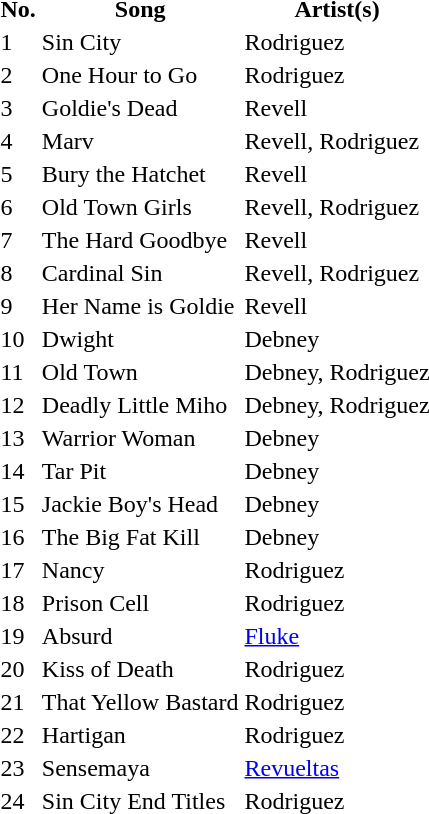<table class="tracklist">
<tr>
<th>No.</th>
<th>Song</th>
<th>Artist(s)</th>
</tr>
<tr>
<td>1</td>
<td>Sin City</td>
<td>Rodriguez</td>
</tr>
<tr>
<td>2</td>
<td>One Hour to Go</td>
<td>Rodriguez</td>
</tr>
<tr>
<td>3</td>
<td>Goldie's Dead</td>
<td>Revell</td>
</tr>
<tr>
<td>4</td>
<td>Marv</td>
<td>Revell, Rodriguez</td>
</tr>
<tr>
<td>5</td>
<td>Bury the Hatchet</td>
<td>Revell</td>
</tr>
<tr>
<td>6</td>
<td>Old Town Girls</td>
<td>Revell, Rodriguez</td>
</tr>
<tr>
<td>7</td>
<td>The Hard Goodbye</td>
<td>Revell</td>
</tr>
<tr>
<td>8</td>
<td>Cardinal Sin</td>
<td>Revell, Rodriguez</td>
</tr>
<tr>
<td>9</td>
<td>Her Name is Goldie</td>
<td>Revell</td>
</tr>
<tr>
<td>10</td>
<td>Dwight</td>
<td>Debney</td>
</tr>
<tr>
<td>11</td>
<td>Old Town</td>
<td>Debney, Rodriguez</td>
</tr>
<tr>
<td>12</td>
<td>Deadly Little Miho</td>
<td>Debney, Rodriguez</td>
</tr>
<tr>
<td>13</td>
<td>Warrior Woman</td>
<td>Debney</td>
</tr>
<tr>
<td>14</td>
<td>Tar Pit</td>
<td>Debney</td>
</tr>
<tr>
<td>15</td>
<td>Jackie Boy's Head</td>
<td>Debney</td>
</tr>
<tr>
<td>16</td>
<td>The Big Fat Kill</td>
<td>Debney</td>
</tr>
<tr>
<td>17</td>
<td>Nancy</td>
<td>Rodriguez</td>
</tr>
<tr>
<td>18</td>
<td>Prison Cell</td>
<td>Rodriguez</td>
</tr>
<tr>
<td>19</td>
<td>Absurd</td>
<td><a href='#'>Fluke</a></td>
</tr>
<tr>
<td>20</td>
<td>Kiss of Death</td>
<td>Rodriguez</td>
</tr>
<tr>
<td>21</td>
<td>That Yellow Bastard</td>
<td>Rodriguez</td>
</tr>
<tr>
<td>22</td>
<td>Hartigan</td>
<td>Rodriguez</td>
</tr>
<tr>
<td>23</td>
<td>Sensemaya</td>
<td><a href='#'>Revueltas</a></td>
</tr>
<tr>
<td>24</td>
<td>Sin City End Titles</td>
<td>Rodriguez</td>
</tr>
<tr>
</tr>
</table>
